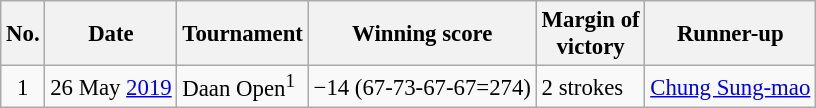<table class="wikitable" style="font-size:95%;">
<tr>
<th>No.</th>
<th>Date</th>
<th>Tournament</th>
<th>Winning score</th>
<th>Margin of<br>victory</th>
<th>Runner-up</th>
</tr>
<tr>
<td align=center>1</td>
<td align=right>26 May <a href='#'>2019</a></td>
<td>Daan Open<sup>1</sup></td>
<td>−14 (67-73-67-67=274)</td>
<td>2 strokes</td>
<td> <a href='#'>Chung Sung-mao</a></td>
</tr>
</table>
